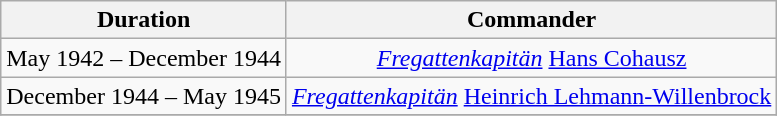<table class="wikitable">
<tr>
<th align="left">Duration</th>
<th align="center">Commander</th>
</tr>
<tr>
<td align="left">May 1942 – December 1944</td>
<td align="center"><em><a href='#'>Fregattenkapitän</a></em> <a href='#'>Hans Cohausz</a></td>
</tr>
<tr>
<td align="left">December 1944 – May 1945</td>
<td align="center"><em><a href='#'>Fregattenkapitän</a></em> <a href='#'>Heinrich Lehmann-Willenbrock</a></td>
</tr>
<tr>
</tr>
</table>
